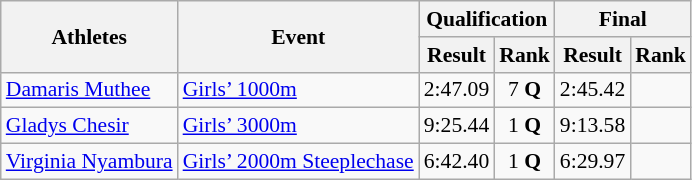<table class="wikitable" border="1" style="font-size:90%">
<tr>
<th rowspan=2>Athletes</th>
<th rowspan=2>Event</th>
<th colspan=2>Qualification</th>
<th colspan=2>Final</th>
</tr>
<tr>
<th>Result</th>
<th>Rank</th>
<th>Result</th>
<th>Rank</th>
</tr>
<tr>
<td><a href='#'>Damaris Muthee</a></td>
<td><a href='#'>Girls’ 1000m</a></td>
<td align=center>2:47.09</td>
<td align=center>7 <strong>Q</strong></td>
<td align=center>2:45.42</td>
<td align=center></td>
</tr>
<tr>
<td><a href='#'>Gladys Chesir</a></td>
<td><a href='#'>Girls’ 3000m</a></td>
<td align=center>9:25.44</td>
<td align=center>1 <strong>Q</strong></td>
<td align=center>9:13.58</td>
<td align=center></td>
</tr>
<tr>
<td><a href='#'>Virginia Nyambura</a></td>
<td><a href='#'>Girls’ 2000m Steeplechase</a></td>
<td align=center>6:42.40</td>
<td align=center>1 <strong>Q</strong></td>
<td align=center>6:29.97</td>
<td align=center></td>
</tr>
</table>
